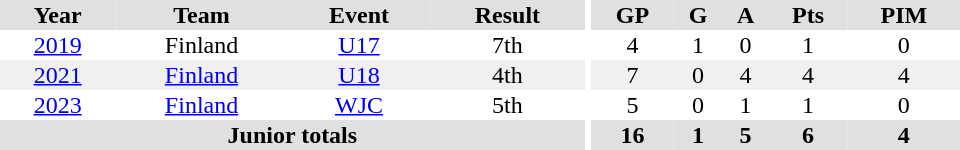<table border="0" cellpadding="1" cellspacing="0" ID="Table3" style="text-align:center; width:40em">
<tr bgcolor="#e0e0e0">
<th>Year</th>
<th>Team</th>
<th>Event</th>
<th>Result</th>
<th rowspan="99" bgcolor="#ffffff"></th>
<th>GP</th>
<th>G</th>
<th>A</th>
<th>Pts</th>
<th>PIM</th>
</tr>
<tr>
<td><a href='#'>2019</a></td>
<td>Finland</td>
<td><a href='#'>U17</a></td>
<td>7th</td>
<td>4</td>
<td>1</td>
<td>0</td>
<td>1</td>
<td>0</td>
</tr>
<tr bgcolor="#f0f0f0">
<td><a href='#'>2021</a></td>
<td><a href='#'>Finland</a></td>
<td><a href='#'>U18</a></td>
<td>4th</td>
<td>7</td>
<td>0</td>
<td>4</td>
<td>4</td>
<td>4</td>
</tr>
<tr>
<td><a href='#'>2023</a></td>
<td><a href='#'>Finland</a></td>
<td><a href='#'>WJC</a></td>
<td>5th</td>
<td>5</td>
<td>0</td>
<td>1</td>
<td>1</td>
<td>0</td>
</tr>
<tr bgcolor="#e0e0e0">
<th colspan="4">Junior totals</th>
<th>16</th>
<th>1</th>
<th>5</th>
<th>6</th>
<th>4</th>
</tr>
</table>
